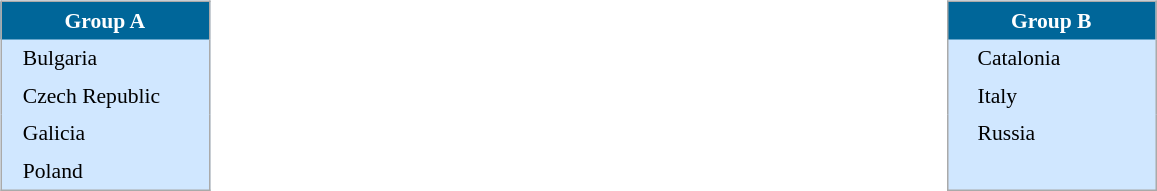<table width="100%">
<tr>
<td valign="top" width="50%"><br><table align=center cellpadding="4" cellspacing="0" style="background: #D0E7FF; border: 1px #aaa solid; border-collapse: collapse; font-size: 90%;" width=140>
<tr align=center bgcolor=#006699 style="color:white;">
<th width=100% colspan=2>Group A</th>
</tr>
<tr>
<td></td>
<td> Bulgaria</td>
</tr>
<tr>
<td></td>
<td> Czech Republic</td>
</tr>
<tr>
<td></td>
<td> Galicia</td>
</tr>
<tr>
<td></td>
<td> Poland</td>
</tr>
</table>
</td>
<td valign="top" width="50%"><br><table align=center cellpadding="4" cellspacing="0" style="background: #D0E7FF; border: 1px #aaa solid; border-collapse: collapse; font-size: 90%;" width=140>
<tr align=center bgcolor=#006699 style="color:white;">
<th width=100% colspan=2>Group B</th>
</tr>
<tr>
<td></td>
<td> Catalonia</td>
</tr>
<tr>
<td></td>
<td> Italy</td>
</tr>
<tr>
<td></td>
<td> Russia</td>
</tr>
<tr>
<td></td>
<td> </td>
</tr>
</table>
</td>
</tr>
</table>
